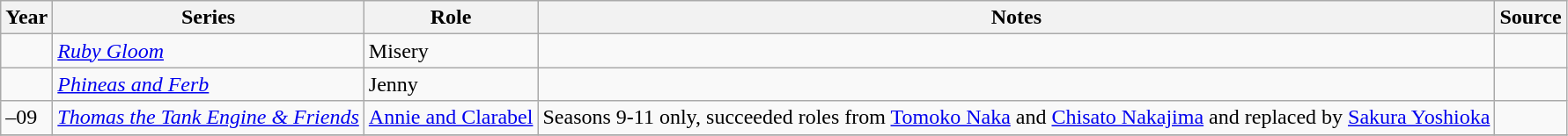<table class="wikitable sortable plainrowheaders">
<tr>
<th>Year</th>
<th>Series</th>
<th>Role</th>
<th class="unsortable">Notes</th>
<th class="unsortable">Source</th>
</tr>
<tr>
<td></td>
<td><em><a href='#'>Ruby Gloom</a></em></td>
<td>Misery</td>
<td></td>
<td></td>
</tr>
<tr>
<td></td>
<td><em><a href='#'>Phineas and Ferb</a></em></td>
<td>Jenny</td>
<td></td>
<td></td>
</tr>
<tr>
<td>–09</td>
<td><em><a href='#'>Thomas the Tank Engine & Friends</a></em></td>
<td><a href='#'>Annie and Clarabel</a></td>
<td>Seasons 9-11 only, succeeded roles from <a href='#'>Tomoko Naka</a> and <a href='#'>Chisato Nakajima</a> and replaced by <a href='#'>Sakura Yoshioka</a></td>
<td></td>
</tr>
<tr>
</tr>
</table>
